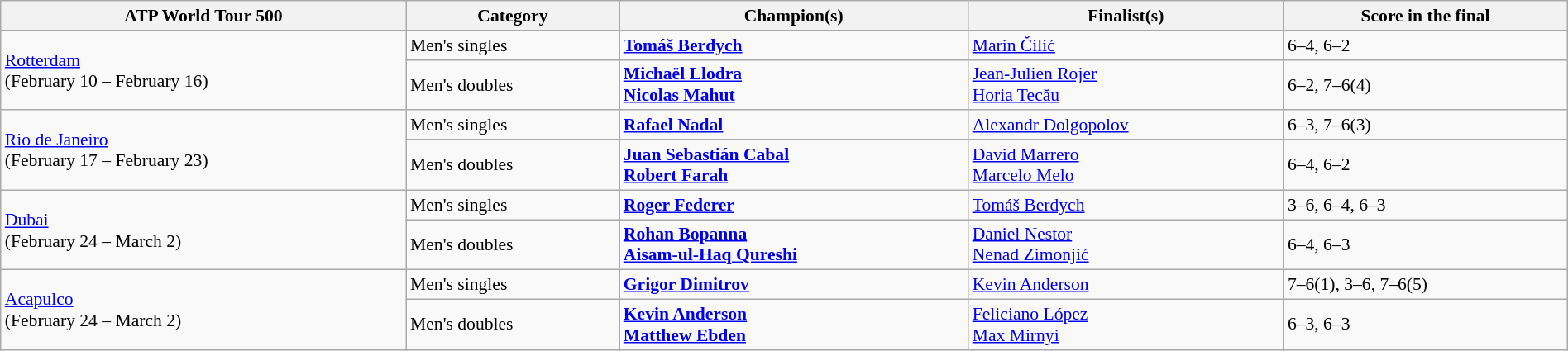<table class="wikitable"  style="font-size:90%; width:100%;">
<tr>
<th>ATP World Tour 500</th>
<th>Category</th>
<th>Champion(s)</th>
<th>Finalist(s)</th>
<th>Score in the final</th>
</tr>
<tr>
<td rowspan="2"><a href='#'>Rotterdam</a><br>(February 10 – February 16)</td>
<td>Men's singles</td>
<td> <strong><a href='#'>Tomáš Berdych</a></strong></td>
<td> <a href='#'>Marin Čilić</a></td>
<td>6–4, 6–2</td>
</tr>
<tr>
<td>Men's doubles</td>
<td> <strong><a href='#'>Michaël Llodra</a></strong> <br> <strong><a href='#'>Nicolas Mahut</a></strong></td>
<td> <a href='#'>Jean-Julien Rojer</a>  <br> <a href='#'>Horia Tecău</a></td>
<td>6–2, 7–6(4)</td>
</tr>
<tr>
<td rowspan="2"><a href='#'>Rio de Janeiro</a><br>(February 17 – February 23)</td>
<td>Men's singles</td>
<td> <strong><a href='#'>Rafael Nadal</a></strong></td>
<td> <a href='#'>Alexandr Dolgopolov</a></td>
<td>6–3, 7–6(3)</td>
</tr>
<tr>
<td>Men's doubles</td>
<td> <strong><a href='#'>Juan Sebastián Cabal</a></strong> <br> <strong><a href='#'>Robert Farah</a></strong></td>
<td> <a href='#'>David Marrero</a>  <br> <a href='#'>Marcelo Melo</a></td>
<td>6–4, 6–2</td>
</tr>
<tr>
<td rowspan="2"><a href='#'>Dubai</a><br>(February 24 – March 2)</td>
<td>Men's singles</td>
<td> <strong><a href='#'>Roger Federer</a></strong></td>
<td> <a href='#'>Tomáš Berdych</a></td>
<td>3–6, 6–4, 6–3</td>
</tr>
<tr>
<td>Men's doubles</td>
<td> <strong><a href='#'>Rohan Bopanna</a></strong> <br> <strong><a href='#'>Aisam-ul-Haq Qureshi</a></strong></td>
<td> <a href='#'>Daniel Nestor</a>  <br> <a href='#'>Nenad Zimonjić</a></td>
<td>6–4, 6–3</td>
</tr>
<tr>
<td rowspan="2"><a href='#'>Acapulco</a><br>(February 24 – March 2)</td>
<td>Men's singles</td>
<td> <strong><a href='#'>Grigor Dimitrov</a></strong></td>
<td> <a href='#'>Kevin Anderson</a></td>
<td>7–6(1), 3–6, 7–6(5)</td>
</tr>
<tr>
<td>Men's doubles</td>
<td> <strong><a href='#'>Kevin Anderson</a></strong> <br> <strong><a href='#'>Matthew Ebden</a></strong></td>
<td> <a href='#'>Feliciano López</a>  <br> <a href='#'>Max Mirnyi</a></td>
<td>6–3, 6–3</td>
</tr>
</table>
